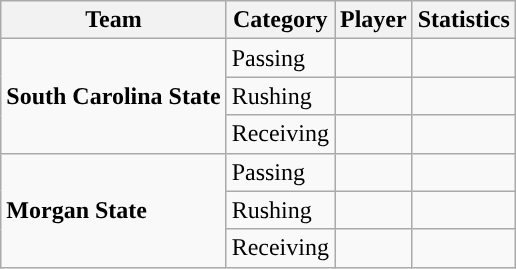<table class="wikitable" style="float: right;">
<tr>
<th>Team</th>
<th>Category</th>
<th>Player</th>
<th>Statistics</th>
</tr>
<tr>
<td rowspan=3><strong>South Carolina State</strong></td>
<td>Passing</td>
<td></td>
<td></td>
</tr>
<tr>
<td>Rushing</td>
<td></td>
<td></td>
</tr>
<tr>
<td>Receiving</td>
<td></td>
<td></td>
</tr>
<tr>
<td rowspan=3><strong>Morgan State</strong></td>
<td>Passing</td>
<td></td>
<td></td>
</tr>
<tr>
<td>Rushing</td>
<td></td>
<td></td>
</tr>
<tr>
<td>Receiving</td>
<td></td>
<td></td>
</tr>
</table>
